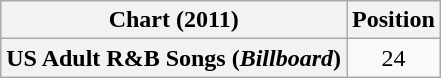<table class="wikitable plainrowheaders">
<tr>
<th scope="col">Chart (2011)</th>
<th scope="col">Position</th>
</tr>
<tr>
<th scope="row">US Adult R&B Songs (<em>Billboard</em>)</th>
<td align="center">24</td>
</tr>
</table>
